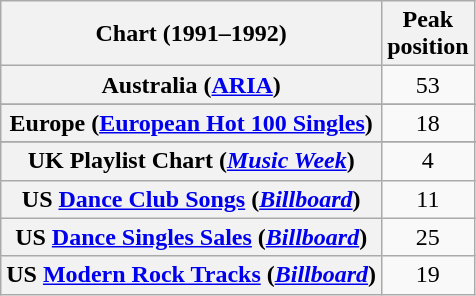<table class="wikitable sortable plainrowheaders" style="text-align:center">
<tr>
<th scope="col">Chart (1991–1992)</th>
<th scope="col">Peak<br>position</th>
</tr>
<tr>
<th scope="row">Australia (<a href='#'>ARIA</a>)</th>
<td>53</td>
</tr>
<tr>
</tr>
<tr>
</tr>
<tr>
<th scope="row">Europe (<a href='#'>European Hot 100 Singles</a>)</th>
<td>18</td>
</tr>
<tr>
</tr>
<tr>
</tr>
<tr>
</tr>
<tr>
</tr>
<tr>
</tr>
<tr>
<th scope="row">UK Playlist Chart (<em><a href='#'>Music Week</a></em>)</th>
<td>4</td>
</tr>
<tr>
<th scope="row">US <a href='#'>Dance Club Songs</a> (<em><a href='#'>Billboard</a></em>)</th>
<td>11</td>
</tr>
<tr>
<th scope="row">US <a href='#'>Dance Singles Sales</a> (<em><a href='#'>Billboard</a></em>)</th>
<td>25</td>
</tr>
<tr>
<th scope="row">US <a href='#'>Modern Rock Tracks</a> (<em><a href='#'>Billboard</a></em>)</th>
<td>19</td>
</tr>
</table>
